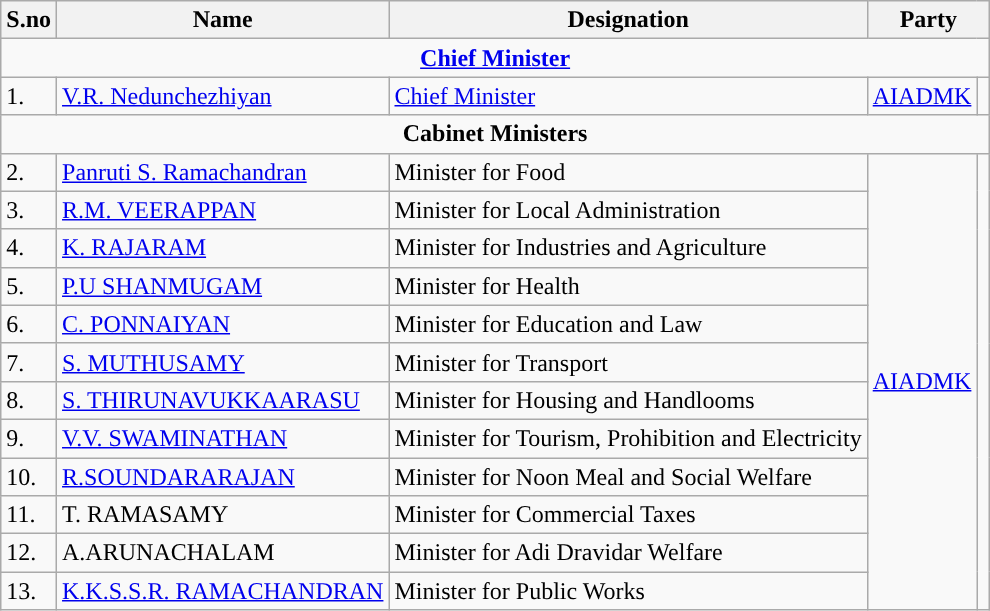<table class="wikitable">
<tr>
<th>S.no</th>
<th>Name</th>
<th>Designation</th>
<th colspan="2" scope="col">Party</th>
</tr>
<tr>
<td colspan="5" style="text-align: center;"><strong><a href='#'>Chief Minister</a></strong></td>
</tr>
<tr>
<td>1.</td>
<td><a href='#'>V.R. Nedunchezhiyan</a></td>
<td><a href='#'>Chief Minister</a></td>
<td><a href='#'>AIADMK</a></td>
<td width="1px" style="background-color: "></td>
</tr>
<tr>
<td colspan="5" style="text-align: center;"><strong>Cabinet Ministers</strong></td>
</tr>
<tr>
<td>2.</td>
<td><a href='#'>Panruti S. Ramachandran</a></td>
<td>Minister for Food</td>
<td rowspan="32"><a href='#'>AIADMK</a></td>
<td rowspan="32" width="1px" style="background-color: "></td>
</tr>
<tr>
<td>3.</td>
<td><a href='#'>R.M. VEERAPPAN</a></td>
<td>Minister for Local Administration</td>
</tr>
<tr>
<td>4.</td>
<td><a href='#'>K. RAJARAM</a></td>
<td>Minister for Industries and Agriculture</td>
</tr>
<tr>
<td>5.</td>
<td><a href='#'>P.U SHANMUGAM</a></td>
<td>Minister for Health</td>
</tr>
<tr>
<td>6.</td>
<td><a href='#'>C. PONNAIYAN</a></td>
<td>Minister for Education and Law</td>
</tr>
<tr>
<td>7.</td>
<td><a href='#'>S. MUTHUSAMY</a></td>
<td>Minister for Transport</td>
</tr>
<tr>
<td>8.</td>
<td><a href='#'>S. THIRUNAVUKKAARASU</a></td>
<td>Minister for Housing and Handlooms</td>
</tr>
<tr>
<td>9.</td>
<td><a href='#'>V.V. SWAMINATHAN</a></td>
<td>Minister for Tourism, Prohibition and Electricity</td>
</tr>
<tr>
<td>10.</td>
<td><a href='#'>R.SOUNDARARAJAN</a></td>
<td>Minister for Noon Meal and Social Welfare</td>
</tr>
<tr>
<td>11.</td>
<td>T. RAMASAMY</td>
<td>Minister for Commercial Taxes</td>
</tr>
<tr>
<td>12.</td>
<td>A.ARUNACHALAM</td>
<td>Minister for Adi Dravidar Welfare</td>
</tr>
<tr>
<td>13.</td>
<td><a href='#'>K.K.S.S.R. RAMACHANDRAN</a></td>
<td>Minister for Public Works</td>
</tr>
</table>
